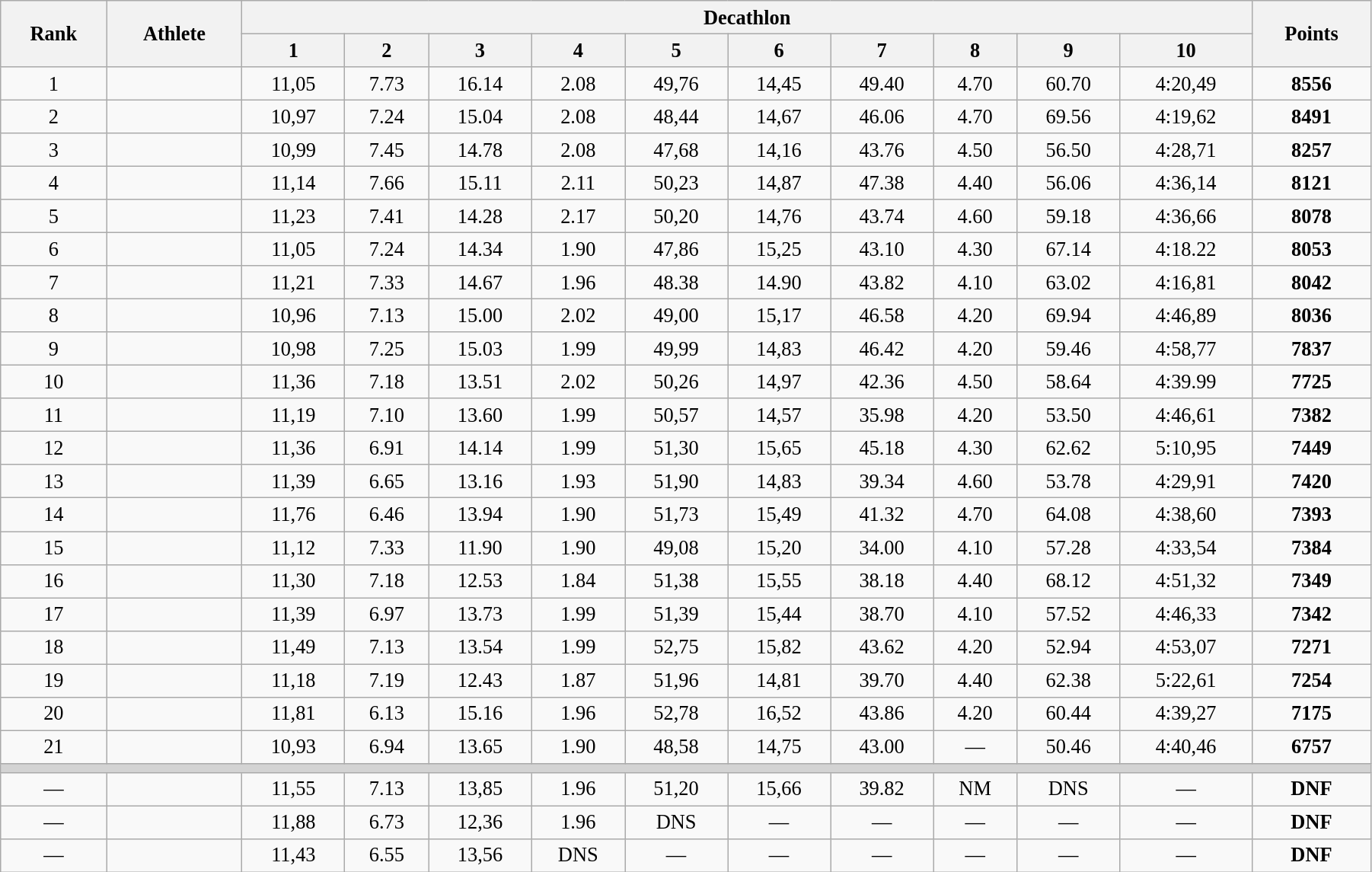<table class="wikitable" style=" text-align:center; font-size:110%;" width="95%">
<tr>
<th rowspan="2">Rank</th>
<th rowspan="2">Athlete</th>
<th colspan="10">Decathlon</th>
<th rowspan="2">Points</th>
</tr>
<tr>
<th>1</th>
<th>2</th>
<th>3</th>
<th>4</th>
<th>5</th>
<th>6</th>
<th>7</th>
<th>8</th>
<th>9</th>
<th>10</th>
</tr>
<tr>
<td>1</td>
<td align=left></td>
<td>11,05</td>
<td>7.73</td>
<td>16.14</td>
<td>2.08</td>
<td>49,76</td>
<td>14,45</td>
<td>49.40</td>
<td>4.70</td>
<td>60.70</td>
<td>4:20,49</td>
<td><strong>8556</strong></td>
</tr>
<tr>
<td>2</td>
<td align=left></td>
<td>10,97</td>
<td>7.24</td>
<td>15.04</td>
<td>2.08</td>
<td>48,44</td>
<td>14,67</td>
<td>46.06</td>
<td>4.70</td>
<td>69.56</td>
<td>4:19,62</td>
<td><strong>8491</strong></td>
</tr>
<tr>
<td>3</td>
<td align=left></td>
<td>10,99</td>
<td>7.45</td>
<td>14.78</td>
<td>2.08</td>
<td>47,68</td>
<td>14,16</td>
<td>43.76</td>
<td>4.50</td>
<td>56.50</td>
<td>4:28,71</td>
<td><strong>8257</strong></td>
</tr>
<tr>
<td>4</td>
<td align=left></td>
<td>11,14</td>
<td>7.66</td>
<td>15.11</td>
<td>2.11</td>
<td>50,23</td>
<td>14,87</td>
<td>47.38</td>
<td>4.40</td>
<td>56.06</td>
<td>4:36,14</td>
<td><strong>8121</strong></td>
</tr>
<tr>
<td>5</td>
<td align=left></td>
<td>11,23</td>
<td>7.41</td>
<td>14.28</td>
<td>2.17</td>
<td>50,20</td>
<td>14,76</td>
<td>43.74</td>
<td>4.60</td>
<td>59.18</td>
<td>4:36,66</td>
<td><strong>8078</strong></td>
</tr>
<tr>
<td>6</td>
<td align=left></td>
<td>11,05</td>
<td>7.24</td>
<td>14.34</td>
<td>1.90</td>
<td>47,86</td>
<td>15,25</td>
<td>43.10</td>
<td>4.30</td>
<td>67.14</td>
<td>4:18.22</td>
<td><strong>8053</strong></td>
</tr>
<tr>
<td>7</td>
<td align=left></td>
<td>11,21</td>
<td>7.33</td>
<td>14.67</td>
<td>1.96</td>
<td>48.38</td>
<td>14.90</td>
<td>43.82</td>
<td>4.10</td>
<td>63.02</td>
<td>4:16,81</td>
<td><strong>8042</strong></td>
</tr>
<tr>
<td>8</td>
<td align=left></td>
<td>10,96</td>
<td>7.13</td>
<td>15.00</td>
<td>2.02</td>
<td>49,00</td>
<td>15,17</td>
<td>46.58</td>
<td>4.20</td>
<td>69.94</td>
<td>4:46,89</td>
<td><strong>8036</strong></td>
</tr>
<tr>
<td>9</td>
<td align=left></td>
<td>10,98</td>
<td>7.25</td>
<td>15.03</td>
<td>1.99</td>
<td>49,99</td>
<td>14,83</td>
<td>46.42</td>
<td>4.20</td>
<td>59.46</td>
<td>4:58,77</td>
<td><strong>7837</strong></td>
</tr>
<tr>
<td>10</td>
<td align=left></td>
<td>11,36</td>
<td>7.18</td>
<td>13.51</td>
<td>2.02</td>
<td>50,26</td>
<td>14,97</td>
<td>42.36</td>
<td>4.50</td>
<td>58.64</td>
<td>4:39.99</td>
<td><strong>7725</strong></td>
</tr>
<tr>
<td>11</td>
<td align=left></td>
<td>11,19</td>
<td>7.10</td>
<td>13.60</td>
<td>1.99</td>
<td>50,57</td>
<td>14,57</td>
<td>35.98</td>
<td>4.20</td>
<td>53.50</td>
<td>4:46,61</td>
<td><strong>7382</strong></td>
</tr>
<tr>
<td>12</td>
<td align=left></td>
<td>11,36</td>
<td>6.91</td>
<td>14.14</td>
<td>1.99</td>
<td>51,30</td>
<td>15,65</td>
<td>45.18</td>
<td>4.30</td>
<td>62.62</td>
<td>5:10,95</td>
<td><strong>7449</strong></td>
</tr>
<tr>
<td>13</td>
<td align=left></td>
<td>11,39</td>
<td>6.65</td>
<td>13.16</td>
<td>1.93</td>
<td>51,90</td>
<td>14,83</td>
<td>39.34</td>
<td>4.60</td>
<td>53.78</td>
<td>4:29,91</td>
<td><strong>7420</strong></td>
</tr>
<tr>
<td>14</td>
<td align=left></td>
<td>11,76</td>
<td>6.46</td>
<td>13.94</td>
<td>1.90</td>
<td>51,73</td>
<td>15,49</td>
<td>41.32</td>
<td>4.70</td>
<td>64.08</td>
<td>4:38,60</td>
<td><strong>7393</strong></td>
</tr>
<tr>
<td>15</td>
<td align=left></td>
<td>11,12</td>
<td>7.33</td>
<td>11.90</td>
<td>1.90</td>
<td>49,08</td>
<td>15,20</td>
<td>34.00</td>
<td>4.10</td>
<td>57.28</td>
<td>4:33,54</td>
<td><strong>7384</strong></td>
</tr>
<tr>
<td>16</td>
<td align=left></td>
<td>11,30</td>
<td>7.18</td>
<td>12.53</td>
<td>1.84</td>
<td>51,38</td>
<td>15,55</td>
<td>38.18</td>
<td>4.40</td>
<td>68.12</td>
<td>4:51,32</td>
<td><strong>7349</strong></td>
</tr>
<tr>
<td>17</td>
<td align=left></td>
<td>11,39</td>
<td>6.97</td>
<td>13.73</td>
<td>1.99</td>
<td>51,39</td>
<td>15,44</td>
<td>38.70</td>
<td>4.10</td>
<td>57.52</td>
<td>4:46,33</td>
<td><strong>7342</strong></td>
</tr>
<tr>
<td>18</td>
<td align=left></td>
<td>11,49</td>
<td>7.13</td>
<td>13.54</td>
<td>1.99</td>
<td>52,75</td>
<td>15,82</td>
<td>43.62</td>
<td>4.20</td>
<td>52.94</td>
<td>4:53,07</td>
<td><strong>7271</strong></td>
</tr>
<tr>
<td>19</td>
<td align=left></td>
<td>11,18</td>
<td>7.19</td>
<td>12.43</td>
<td>1.87</td>
<td>51,96</td>
<td>14,81</td>
<td>39.70</td>
<td>4.40</td>
<td>62.38</td>
<td>5:22,61</td>
<td><strong>7254</strong></td>
</tr>
<tr>
<td>20</td>
<td align=left></td>
<td>11,81</td>
<td>6.13</td>
<td>15.16</td>
<td>1.96</td>
<td>52,78</td>
<td>16,52</td>
<td>43.86</td>
<td>4.20</td>
<td>60.44</td>
<td>4:39,27</td>
<td><strong>7175</strong></td>
</tr>
<tr>
<td>21</td>
<td align=left></td>
<td>10,93</td>
<td>6.94</td>
<td>13.65</td>
<td>1.90</td>
<td>48,58</td>
<td>14,75</td>
<td>43.00</td>
<td>—</td>
<td>50.46</td>
<td>4:40,46</td>
<td><strong>6757</strong></td>
</tr>
<tr>
<td colspan=13 bgcolor=lightgray></td>
</tr>
<tr>
<td>—</td>
<td align=left></td>
<td>11,55</td>
<td>7.13</td>
<td>13,85</td>
<td>1.96</td>
<td>51,20</td>
<td>15,66</td>
<td>39.82</td>
<td>NM</td>
<td>DNS</td>
<td>—</td>
<td><strong>DNF</strong></td>
</tr>
<tr>
<td>—</td>
<td align=left></td>
<td>11,88</td>
<td>6.73</td>
<td>12,36</td>
<td>1.96</td>
<td>DNS</td>
<td>—</td>
<td>—</td>
<td>—</td>
<td>—</td>
<td>—</td>
<td><strong>DNF</strong></td>
</tr>
<tr>
<td>—</td>
<td align=left></td>
<td>11,43</td>
<td>6.55</td>
<td>13,56</td>
<td>DNS</td>
<td>—</td>
<td>—</td>
<td>—</td>
<td>—</td>
<td>—</td>
<td>—</td>
<td><strong>DNF</strong></td>
</tr>
</table>
